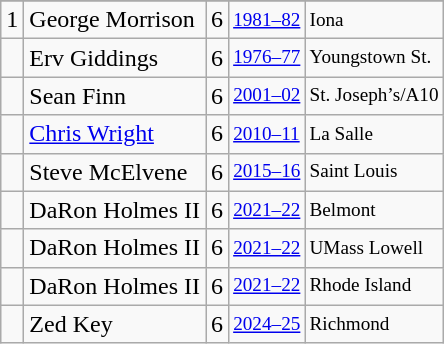<table class="wikitable">
<tr>
</tr>
<tr>
<td>1</td>
<td>George Morrison</td>
<td>6</td>
<td style="font-size:80%;"><a href='#'>1981–82</a></td>
<td style="font-size:80%;">Iona</td>
</tr>
<tr>
<td></td>
<td>Erv Giddings</td>
<td>6</td>
<td style="font-size:80%;"><a href='#'>1976–77</a></td>
<td style="font-size:80%;">Youngstown St.</td>
</tr>
<tr>
<td></td>
<td>Sean Finn</td>
<td>6</td>
<td style="font-size:80%;"><a href='#'>2001–02</a></td>
<td style="font-size:80%;">St. Joseph’s/A10</td>
</tr>
<tr>
<td></td>
<td><a href='#'>Chris Wright</a></td>
<td>6</td>
<td style="font-size:80%;"><a href='#'>2010–11</a></td>
<td style="font-size:80%;">La Salle</td>
</tr>
<tr>
<td></td>
<td>Steve McElvene</td>
<td>6</td>
<td style="font-size:80%;"><a href='#'>2015–16</a></td>
<td style="font-size:80%;">Saint Louis</td>
</tr>
<tr>
<td></td>
<td>DaRon Holmes II</td>
<td>6</td>
<td style="font-size:80%;"><a href='#'>2021–22</a></td>
<td style="font-size:80%;">Belmont</td>
</tr>
<tr>
<td></td>
<td>DaRon Holmes II</td>
<td>6</td>
<td style="font-size:80%;"><a href='#'>2021–22</a></td>
<td style="font-size:80%;">UMass Lowell</td>
</tr>
<tr>
<td></td>
<td>DaRon Holmes II</td>
<td>6</td>
<td style="font-size:80%;"><a href='#'>2021–22</a></td>
<td style="font-size:80%;">Rhode Island</td>
</tr>
<tr>
<td></td>
<td>Zed Key</td>
<td>6</td>
<td style="font-size:80%;"><a href='#'>2024–25</a></td>
<td style="font-size:80%;">Richmond</td>
</tr>
</table>
